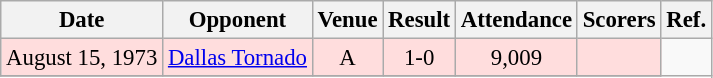<table class="wikitable" style="font-size:95%; text-align:center">
<tr>
<th>Date</th>
<th>Opponent</th>
<th>Venue</th>
<th>Result</th>
<th>Attendance</th>
<th>Scorers</th>
<th>Ref.</th>
</tr>
<tr bgcolor="#ffdddd">
<td>August 15, 1973</td>
<td><a href='#'>Dallas Tornado</a></td>
<td>A</td>
<td>1-0</td>
<td>9,009</td>
<td><small></small></td>
</tr>
<tr>
</tr>
</table>
